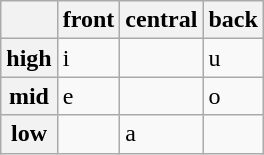<table class="wikitable">
<tr>
<th></th>
<th>front</th>
<th>central</th>
<th>back</th>
</tr>
<tr>
<th>high</th>
<td>i</td>
<td></td>
<td>u</td>
</tr>
<tr>
<th>mid</th>
<td>e</td>
<td></td>
<td>o</td>
</tr>
<tr>
<th>low</th>
<td></td>
<td>a</td>
<td></td>
</tr>
</table>
